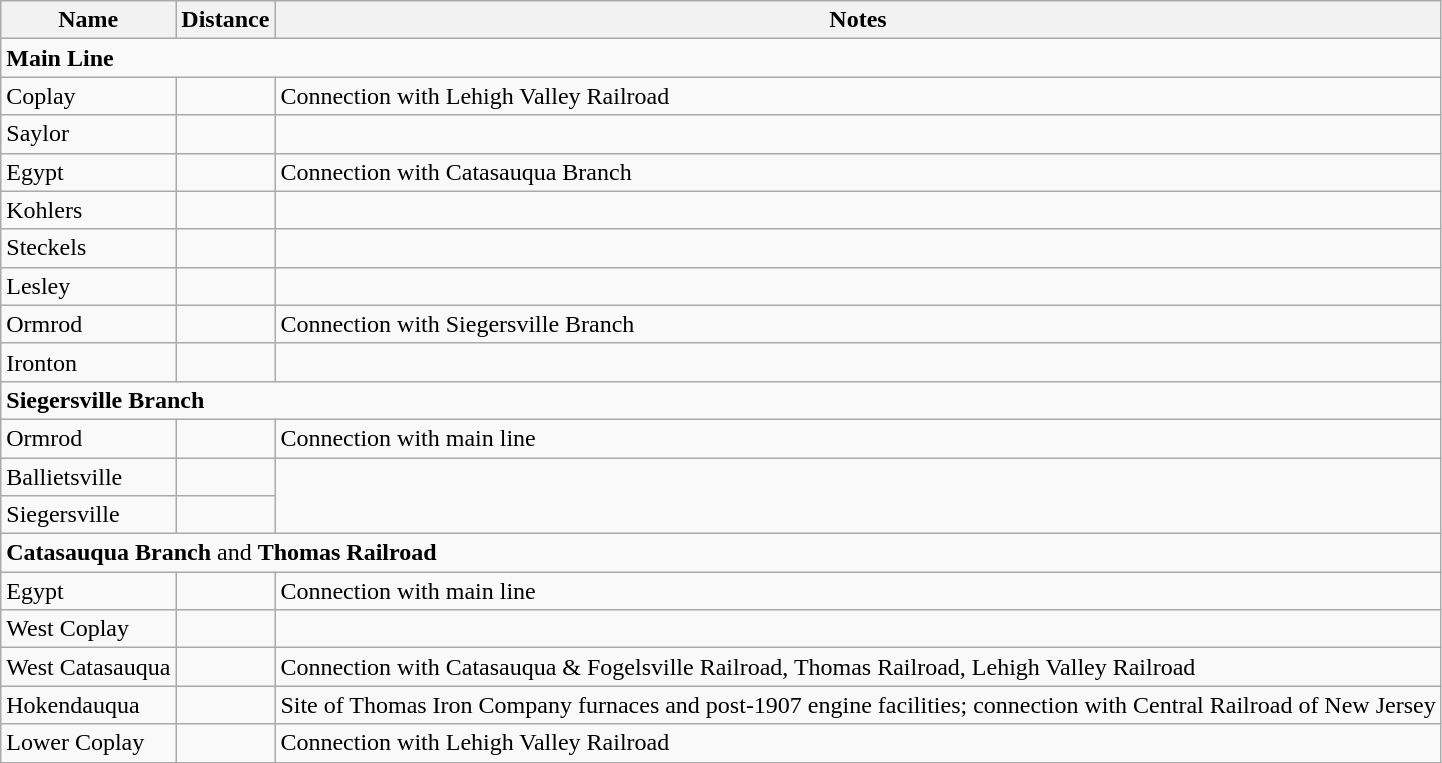<table class="wikitable">
<tr>
<th>Name</th>
<th>Distance</th>
<th>Notes</th>
</tr>
<tr>
<td colspan=3><strong>Main Line</strong></td>
</tr>
<tr>
<td>Coplay</td>
<td></td>
<td>Connection with Lehigh Valley Railroad</td>
</tr>
<tr>
<td>Saylor</td>
<td></td>
<td></td>
</tr>
<tr>
<td>Egypt</td>
<td></td>
<td>Connection with Catasauqua Branch</td>
</tr>
<tr>
<td>Kohlers</td>
<td></td>
<td></td>
</tr>
<tr>
<td>Steckels</td>
<td></td>
<td></td>
</tr>
<tr>
<td>Lesley</td>
<td></td>
<td></td>
</tr>
<tr>
<td>Ormrod</td>
<td></td>
<td>Connection with Siegersville Branch</td>
</tr>
<tr>
<td>Ironton</td>
<td></td>
</tr>
<tr>
<td colspan=3><strong>Siegersville Branch</strong></td>
</tr>
<tr>
<td>Ormrod</td>
<td></td>
<td>Connection with main line</td>
</tr>
<tr>
<td>Ballietsville</td>
<td></td>
</tr>
<tr>
<td>Siegersville</td>
<td></td>
</tr>
<tr>
<td colspan=3><strong>Catasauqua Branch</strong> and <strong>Thomas Railroad</strong></td>
</tr>
<tr>
<td>Egypt</td>
<td></td>
<td>Connection with main line</td>
</tr>
<tr>
<td>West Coplay</td>
<td></td>
<td></td>
</tr>
<tr>
<td>West Catasauqua</td>
<td></td>
<td>Connection with Catasauqua & Fogelsville Railroad, Thomas Railroad, Lehigh Valley Railroad</td>
</tr>
<tr>
<td>Hokendauqua</td>
<td></td>
<td>Site of Thomas Iron Company furnaces and post-1907 engine facilities; connection with Central Railroad of New Jersey</td>
</tr>
<tr>
<td>Lower Coplay</td>
<td></td>
<td>Connection with Lehigh Valley Railroad</td>
</tr>
</table>
